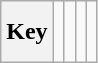<table class="wikitable" style="height:2.6em">
<tr>
<th>Key</th>
<td> </td>
<td></td>
<td></td>
<td></td>
</tr>
</table>
